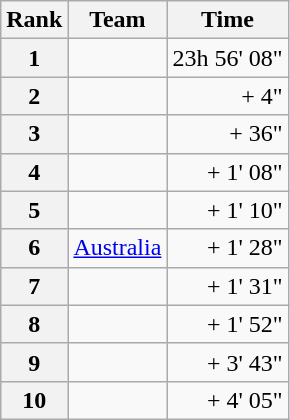<table class="wikitable">
<tr>
<th scope="col">Rank</th>
<th scope="col">Team</th>
<th scope="col">Time</th>
</tr>
<tr>
<th scope="row">1</th>
<td> </td>
<td align="right">23h 56' 08"</td>
</tr>
<tr>
<th scope="row">2</th>
<td> </td>
<td align="right">+ 4"</td>
</tr>
<tr>
<th scope="row">3</th>
<td> </td>
<td align="right">+ 36"</td>
</tr>
<tr>
<th scope="row">4</th>
<td> </td>
<td align="right">+ 1' 08"</td>
</tr>
<tr>
<th scope="row">5</th>
<td> </td>
<td align="right">+ 1' 10"</td>
</tr>
<tr>
<th scope="row">6</th>
<td> <a href='#'>Australia</a></td>
<td align="right">+ 1' 28"</td>
</tr>
<tr>
<th scope="row">7</th>
<td> </td>
<td align="right">+ 1' 31"</td>
</tr>
<tr>
<th scope="row">8</th>
<td> </td>
<td align="right">+ 1' 52"</td>
</tr>
<tr>
<th scope="row">9</th>
<td> </td>
<td align="right">+ 3' 43"</td>
</tr>
<tr>
<th scope="row">10</th>
<td> </td>
<td align="right">+ 4' 05"</td>
</tr>
</table>
